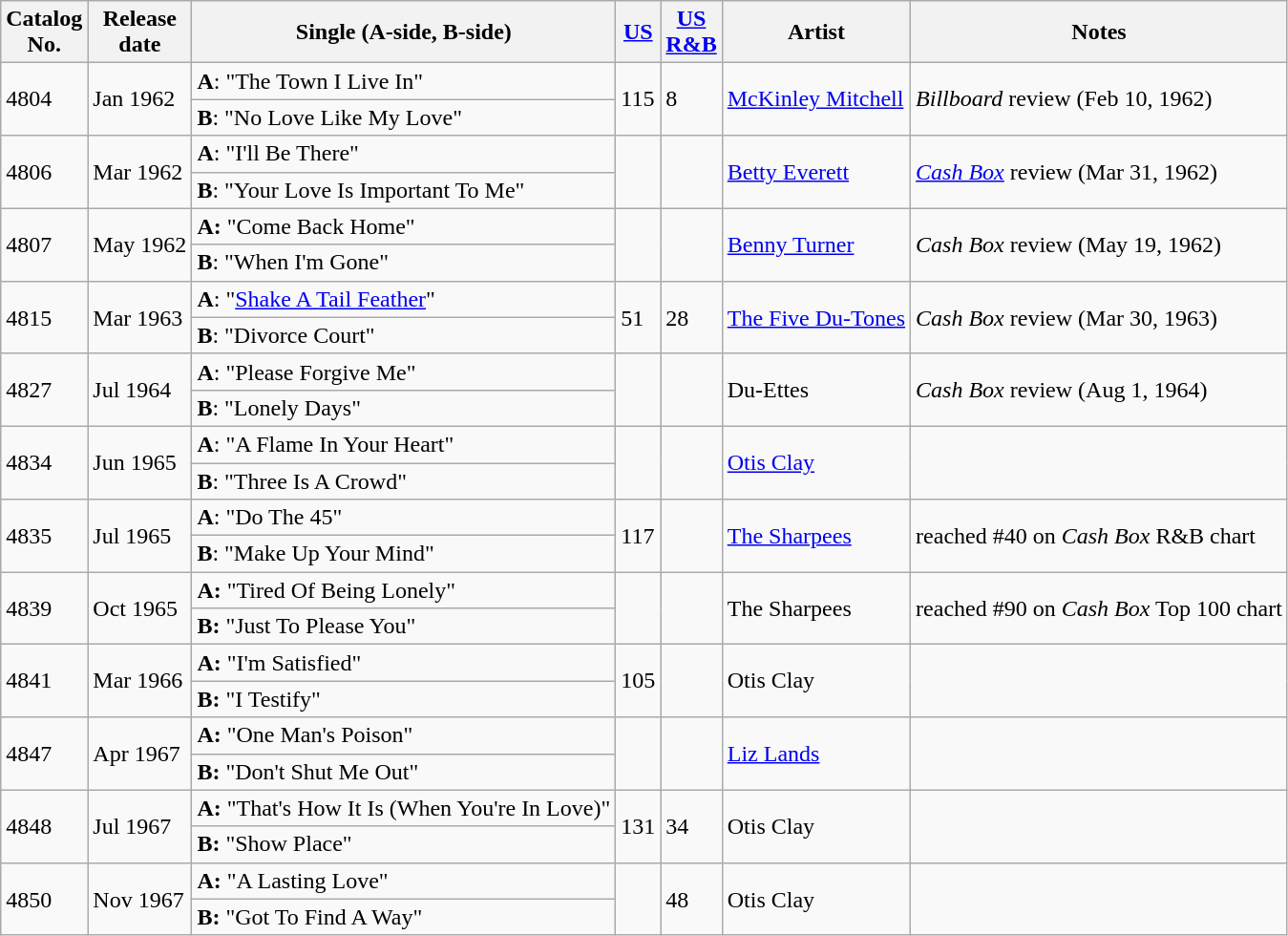<table class="wikitable">
<tr>
<th>Catalog<br>No.</th>
<th>Release<br>date</th>
<th><strong>Single (A-side, B-side)</strong></th>
<th><a href='#'>US</a></th>
<th><a href='#'>US</a><br><a href='#'>R&B</a></th>
<th>Artist</th>
<th>Notes</th>
</tr>
<tr>
<td rowspan="2">4804</td>
<td rowspan="2">Jan 1962</td>
<td><strong>A</strong>: "The Town I Live In"</td>
<td rowspan="2">115</td>
<td rowspan="2">8</td>
<td rowspan="2"><a href='#'>McKinley Mitchell</a></td>
<td rowspan="2"><em>Billboard</em> review (Feb 10, 1962)</td>
</tr>
<tr>
<td><strong>B</strong>: "No Love Like My Love"</td>
</tr>
<tr>
<td rowspan="2">4806</td>
<td rowspan="2">Mar 1962</td>
<td><strong>A</strong>: "I'll Be There"</td>
<td rowspan="2" align="center"></td>
<td rowspan="2" align="center"></td>
<td rowspan="2"><a href='#'>Betty Everett</a></td>
<td rowspan="2"><a href='#'><em>Cash Box</em></a> review (Mar 31, 1962)</td>
</tr>
<tr>
<td><strong>B</strong>: "Your Love Is Important To Me"</td>
</tr>
<tr>
<td rowspan="2">4807</td>
<td rowspan="2">May 1962</td>
<td><strong>A:</strong> "Come Back Home"</td>
<td rowspan="2"></td>
<td rowspan="2"></td>
<td rowspan="2"><a href='#'>Benny Turner</a></td>
<td rowspan="2"><em>Cash Box</em> review (May 19, 1962)</td>
</tr>
<tr>
<td><strong>B</strong>: "When I'm Gone"</td>
</tr>
<tr>
<td rowspan="2">4815</td>
<td rowspan="2">Mar 1963</td>
<td><strong>A</strong>: "<a href='#'>Shake A Tail Feather</a>"</td>
<td rowspan="2">51</td>
<td rowspan="2">28</td>
<td rowspan="2"><a href='#'>The Five Du-Tones</a></td>
<td rowspan="2"><em>Cash Box</em> review (Mar 30, 1963)</td>
</tr>
<tr>
<td><strong>B</strong>: "Divorce Court"</td>
</tr>
<tr>
<td rowspan="2">4827</td>
<td rowspan="2">Jul 1964</td>
<td><strong>A</strong>: "Please Forgive Me"</td>
<td rowspan="2"></td>
<td rowspan="2"></td>
<td rowspan="2">Du-Ettes</td>
<td rowspan="2"><em>Cash Box</em> review (Aug 1, 1964)</td>
</tr>
<tr>
<td><strong>B</strong>: "Lonely Days"</td>
</tr>
<tr>
<td rowspan="2">4834</td>
<td rowspan="2">Jun 1965</td>
<td><strong>A</strong>: "A Flame In Your Heart"</td>
<td rowspan="2"></td>
<td rowspan="2"></td>
<td rowspan="2"><a href='#'>Otis Clay</a></td>
<td rowspan="2"></td>
</tr>
<tr>
<td><strong>B</strong>: "Three Is A Crowd"</td>
</tr>
<tr>
<td rowspan="2">4835</td>
<td rowspan="2">Jul 1965</td>
<td><strong>A</strong>: "Do The 45"</td>
<td rowspan="2">117</td>
<td rowspan="2"></td>
<td rowspan="2"><a href='#'>The Sharpees</a></td>
<td rowspan="2">reached #40 on <em>Cash Box</em> R&B chart</td>
</tr>
<tr>
<td><strong>B</strong>: "Make Up Your Mind"</td>
</tr>
<tr>
<td rowspan="2">4839</td>
<td rowspan="2">Oct 1965</td>
<td><strong>A:</strong> "Tired Of Being Lonely"</td>
<td rowspan="2"></td>
<td rowspan="2"></td>
<td rowspan="2">The Sharpees</td>
<td rowspan="2">reached #90 on <em>Cash Box</em> Top 100 chart</td>
</tr>
<tr>
<td><strong>B:</strong> "Just To Please You"</td>
</tr>
<tr>
<td rowspan="2">4841</td>
<td rowspan="2">Mar 1966</td>
<td><strong>A:</strong> "I'm Satisfied"</td>
<td rowspan="2">105</td>
<td rowspan="2"></td>
<td rowspan="2">Otis Clay</td>
<td rowspan="2"></td>
</tr>
<tr>
<td><strong>B:</strong> "I Testify"</td>
</tr>
<tr>
<td rowspan="2">4847</td>
<td rowspan="2">Apr 1967</td>
<td><strong>A:</strong> "One Man's Poison"</td>
<td rowspan="2"></td>
<td rowspan="2"></td>
<td rowspan="2"><a href='#'>Liz Lands</a></td>
<td rowspan="2"></td>
</tr>
<tr>
<td><strong>B:</strong> "Don't Shut Me Out"</td>
</tr>
<tr>
<td rowspan="2">4848</td>
<td rowspan="2">Jul 1967</td>
<td><strong>A:</strong> "That's How It Is (When You're In Love)"</td>
<td rowspan="2">131</td>
<td rowspan="2">34</td>
<td rowspan="2">Otis Clay</td>
<td rowspan="2"></td>
</tr>
<tr>
<td><strong>B:</strong> "Show Place"</td>
</tr>
<tr>
<td rowspan="2">4850</td>
<td rowspan="2">Nov 1967</td>
<td><strong>A:</strong> "A Lasting Love"</td>
<td rowspan="2"></td>
<td rowspan="2">48</td>
<td rowspan="2">Otis Clay</td>
<td rowspan="2"></td>
</tr>
<tr>
<td><strong>B:</strong> "Got To Find A Way"</td>
</tr>
</table>
